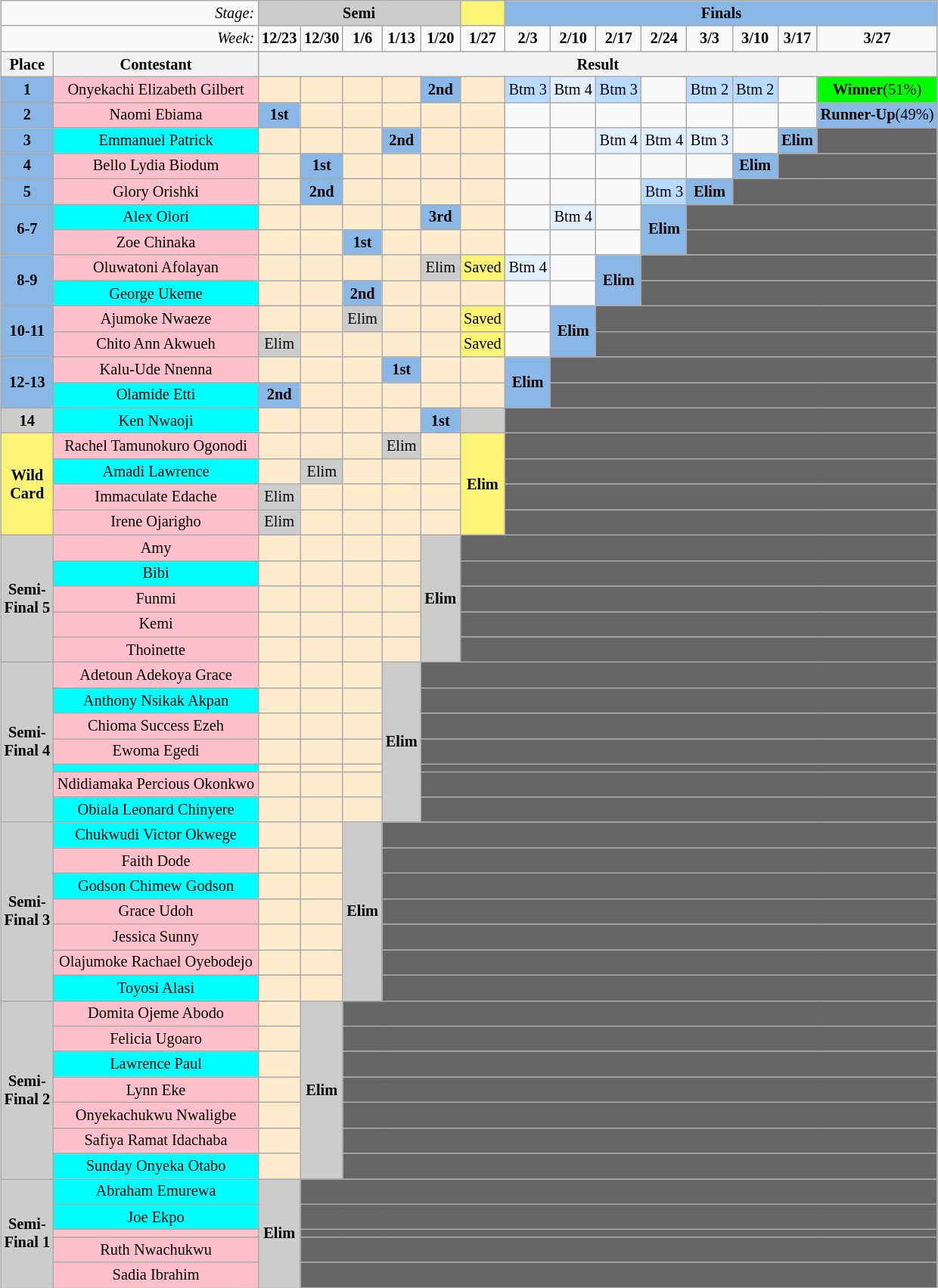<table class="wikitable" style="margin:1em auto; text-align:center; font-size:85%">
<tr>
<td style="text-align:right;" colspan="2"><em>Stage:</em></td>
<td style="background:#ccc;" colspan="5"><strong>Semi</strong></td>
<td style="background:#fbf373; text-align:center;"></td>
<td style="background:#8ab8e6;" colspan="8"><strong>Finals</strong></td>
</tr>
<tr>
<td style="text-align:right;" colspan="2"><em>Week:</em></td>
<td><strong>12/23</strong></td>
<td><strong>12/30</strong></td>
<td><strong>1/6</strong></td>
<td><strong>1/13</strong></td>
<td><strong>1/20</strong></td>
<td><strong>1/27</strong></td>
<td><strong>2/3</strong></td>
<td><strong>2/10</strong></td>
<td><strong>2/17</strong></td>
<td><strong>2/24</strong></td>
<td><strong>3/3</strong></td>
<td><strong>3/10</strong></td>
<td><strong>3/17</strong></td>
<td><strong>3/27</strong></td>
</tr>
<tr>
<th>Place</th>
<th>Contestant</th>
<th style="text-align:center;" colspan="16">Result</th>
</tr>
<tr>
<td style="background:#8ab8e6;"><strong>1</strong></td>
<td style="background:pink;">Onyekachi Elizabeth Gilbert</td>
<td style="background:#FFEBCD;"></td>
<td style="background:#FFEBCD;"></td>
<td style="background:#FFEBCD;"></td>
<td style="background:#FFEBCD;"></td>
<td style="background:#8ab8e6;"><strong>2nd</strong></td>
<td style="background:#FFEBCD;"></td>
<td style="background:#b8dbff;">Btm 3</td>
<td style="background:#e0f0ff;">Btm 4</td>
<td style="background:#b8dbff;">Btm 3</td>
<td></td>
<td style="background:#b8dbff;">Btm 2</td>
<td style="background:#b8dbff;">Btm 2</td>
<td></td>
<td style="background:lime;"><strong>Winner</strong>(51%)</td>
</tr>
<tr>
<td style="background:#8ab8e6;"><strong>2</strong></td>
<td style="background:pink;">Naomi Ebiama</td>
<td style="background:#8ab8e6;"><strong>1st</strong></td>
<td style="background:#FFEBCD;"></td>
<td style="background:#FFEBCD;"></td>
<td style="background:#FFEBCD;"></td>
<td style="background:#FFEBCD;"></td>
<td style="background:#FFEBCD;"></td>
<td></td>
<td></td>
<td></td>
<td></td>
<td></td>
<td></td>
<td></td>
<td style="background:#8AB8E6;"><strong>Runner-Up</strong>(49%)</td>
</tr>
<tr>
<td style="background:#8ab8e6;"><strong>3</strong></td>
<td style="background:cyan;">Emmanuel Patrick</td>
<td style="background:#FFEBCD;"></td>
<td style="background:#FFEBCD;"></td>
<td style="background:#FFEBCD;"></td>
<td style="background:#8ab8e6;"><strong>2nd</strong></td>
<td style="background:#FFEBCD;"></td>
<td style="background:#FFEBCD;"></td>
<td></td>
<td></td>
<td style="background:#e0f0ff;">Btm 4</td>
<td style="background:#e0f0ff;">Btm 4</td>
<td style="background:#e0f0ff;">Btm 3</td>
<td></td>
<td style="background:#8AB8E6;"><strong>Elim</strong></td>
<td style="background:#666;"></td>
</tr>
<tr>
<td style="background:#8ab8e6;"><strong>4</strong></td>
<td style="background:pink;">Bello Lydia Biodum</td>
<td style="background:#FFEBCD;"></td>
<td style="background:#8ab8e6;"><strong>1st</strong></td>
<td style="background:#FFEBCD;"></td>
<td style="background:#FFEBCD;"></td>
<td style="background:#FFEBCD;"></td>
<td style="background:#FFEBCD;"></td>
<td></td>
<td></td>
<td></td>
<td></td>
<td></td>
<td style="background:#8AB8E6;"><strong>Elim</strong></td>
<td style="background:#666;" colspan="2"></td>
</tr>
<tr>
<td style="background:#8ab8e6;"><strong>5</strong></td>
<td style="background:pink;">Glory Orishki</td>
<td style="background:#FFEBCD;"></td>
<td style="background:#8ab8e6;"><strong>2nd</strong></td>
<td style="background:#FFEBCD;"></td>
<td style="background:#FFEBCD;"></td>
<td style="background:#FFEBCD;"></td>
<td style="background:#FFEBCD;"></td>
<td></td>
<td></td>
<td></td>
<td style="background:#b8dbff;">Btm 3</td>
<td style="background:#8AB8E6;"><strong>Elim</strong></td>
<td style="background:#666;" colspan="4"></td>
</tr>
<tr>
<td style="background:#8ab8e6;" rowspan="2"><strong>6-7</strong></td>
<td style="background:cyan;">Alex Olori</td>
<td style="background:#FFEBCD;"></td>
<td style="background:#FFEBCD;"></td>
<td style="background:#FFEBCD;"></td>
<td style="background:#FFEBCD;"></td>
<td style="background:#8ab8e6;"><strong>3rd</strong></td>
<td style="background:#FFEBCD;"></td>
<td></td>
<td style="background:#e0f0ff;">Btm 4</td>
<td></td>
<td style="background:#8AB8E6;" rowspan=2><strong>Elim</strong></td>
<td style="background:#666;" colspan="6"></td>
</tr>
<tr>
<td style="background:pink;">Zoe Chinaka</td>
<td style="background:#FFEBCD;"></td>
<td style="background:#FFEBCD;"></td>
<td style="background:#8ab8e6;"><strong>1st</strong></td>
<td style="background:#FFEBCD;"></td>
<td style="background:#FFEBCD;"></td>
<td style="background:#FFEBCD;"></td>
<td></td>
<td></td>
<td></td>
<td style="background:#666;" colspan="6"></td>
</tr>
<tr>
<td style="background:#8ab8e6;" rowspan="2"><strong>8-9</strong></td>
<td style="background:pink;">Oluwatoni Afolayan</td>
<td style="background:#FFEBCD;"></td>
<td style="background:#FFEBCD;"></td>
<td style="background:#FFEBCD;"></td>
<td style="background:#FFEBCD;"></td>
<td style="background:#ccc;">Elim</td>
<td style="background:#fbf373; text-align:center;">Saved</td>
<td style="background:#e0f0ff;">Btm 4</td>
<td></td>
<td style="background:#8AB8E6;" rowspan=2><strong>Elim</strong></td>
<td style="background:#666;" colspan="7"></td>
</tr>
<tr>
<td style="background:cyan;">George Ukeme</td>
<td style="background:#FFEBCD;"></td>
<td style="background:#FFEBCD;"></td>
<td style="background:#8ab8e6;"><strong>2nd</strong></td>
<td style="background:#FFEBCD;"></td>
<td style="background:#FFEBCD;"></td>
<td style="background:#FFEBCD;"></td>
<td></td>
<td></td>
<td style="background:#666;" colspan="7"></td>
</tr>
<tr>
<td style="background:#8ab8e6;" rowspan="2"><strong>10-11</strong></td>
<td style="background:pink;">Ajumoke Nwaeze</td>
<td style="background:#FFEBCD;"></td>
<td style="background:#FFEBCD;"></td>
<td style="background:#ccc;">Elim</td>
<td style="background:#FFEBCD;"></td>
<td style="background:#FFEBCD;"></td>
<td style="background:#fbf373; text-align:center;">Saved</td>
<td></td>
<td style="background:#8AB8E6;" rowspan=2><strong>Elim</strong></td>
<td style="background:#666;" colspan="8"></td>
</tr>
<tr>
<td style="background:pink;">Chito Ann Akwueh</td>
<td style="background:#ccc;">Elim</td>
<td style="background:#FFEBCD;"></td>
<td style="background:#FFEBCD;"></td>
<td style="background:#FFEBCD;"></td>
<td style="background:#FFEBCD;"></td>
<td style="background:#fbf373; text-align:center;">Saved</td>
<td></td>
<td style="background:#666;" colspan="8"></td>
</tr>
<tr>
<td style="background:#8ab8e6;" rowspan="2"><strong>12-13</strong></td>
<td style="background:pink;">Kalu-Ude Nnenna</td>
<td style="background:#FFEBCD;"></td>
<td style="background:#FFEBCD;"></td>
<td style="background:#FFEBCD;"></td>
<td style="background:#8ab8e6;"><strong>1st</strong></td>
<td style="background:#FFEBCD;"></td>
<td style="background:#FFEBCD;"></td>
<td style="background:#8AB8E6;" rowspan=2><strong>Elim</strong></td>
<td style="background:#666;" colspan="9"></td>
</tr>
<tr>
<td style="background:cyan;">Olamide Etti</td>
<td style="background:#8ab8e6;"><strong>2nd</strong></td>
<td style="background:#FFEBCD;"></td>
<td style="background:#FFEBCD;"></td>
<td style="background:#FFEBCD;"></td>
<td style="background:#FFEBCD;"></td>
<td style="background:#FFEBCD;"></td>
<td style="background:#666;" colspan="9"></td>
</tr>
<tr>
<td style="background:#ccc;"><strong>14</strong></td>
<td style="background:cyan;">Ken Nwaoji</td>
<td style="background:#FFEBCD;"></td>
<td style="background:#FFEBCD;"></td>
<td style="background:#FFEBCD;"></td>
<td style="background:#FFEBCD;"></td>
<td style="background:#8ab8e6;"><strong>1st</strong></td>
<td style="background:#ccc; text-align:center;"></td>
<td style="background:#666;" colspan="10"></td>
</tr>
<tr>
<td rowspan="4" style="background:#fbf373;"><strong>Wild<br>Card</strong></td>
<td style="background:pink;">Rachel Tamunokuro Ogonodi</td>
<td style="background:#FFEBCD;"></td>
<td style="background:#FFEBCD;"></td>
<td style="background:#FFEBCD;"></td>
<td style="background:#ccc;">Elim</td>
<td style="background:#FFEBCD;"></td>
<td style="background:#fbf373; text-align:center;" rowspan="4"><strong>Elim</strong></td>
<td style="background:#666;" colspan="10"></td>
</tr>
<tr>
<td style="background:cyan;">Amadi Lawrence</td>
<td style="background:#FFEBCD;"></td>
<td style="background:#ccc;">Elim</td>
<td style="background:#FFEBCD;"></td>
<td style="background:#FFEBCD;"></td>
<td style="background:#FFEBCD;"></td>
<td style="background:#666;" colspan="10"></td>
</tr>
<tr>
<td style="background:pink;">Immaculate Edache</td>
<td style="background:#ccc;">Elim</td>
<td style="background:#FFEBCD;"></td>
<td style="background:#FFEBCD;"></td>
<td style="background:#FFEBCD;"></td>
<td style="background:#FFEBCD;"></td>
<td style="background:#666;" colspan="10"></td>
</tr>
<tr>
<td style="background:pink;">Irene Ojarigho</td>
<td style="background:#ccc;">Elim</td>
<td style="background:#FFEBCD;"></td>
<td style="background:#FFEBCD;"></td>
<td style="background:#FFEBCD;"></td>
<td style="background:#FFEBCD;"></td>
<td style="background:#666;" colspan="10"></td>
</tr>
<tr>
<td rowspan="5" style="background:#ccc;"><strong>Semi-<br>Final 5</strong></td>
<td style="background:pink;">Amy</td>
<td style="background:#FFEBCD;"></td>
<td style="background:#FFEBCD;"></td>
<td style="background:#FFEBCD;"></td>
<td style="background:#FFEBCD;"></td>
<td rowspan="5" style="background:#ccc;"><strong>Elim</strong></td>
<td style="background:#666;" colspan="11"></td>
</tr>
<tr>
<td style="background:cyan;">Bibi</td>
<td style="background:#FFEBCD;"></td>
<td style="background:#FFEBCD;"></td>
<td style="background:#FFEBCD;"></td>
<td style="background:#FFEBCD;"></td>
<td style="background:#666;" colspan="11"></td>
</tr>
<tr>
<td style="background:pink;">Funmi</td>
<td style="background:#FFEBCD;"></td>
<td style="background:#FFEBCD;"></td>
<td style="background:#FFEBCD;"></td>
<td style="background:#FFEBCD;"></td>
<td style="background:#666;" colspan="11"></td>
</tr>
<tr>
<td style="background:pink;">Kemi</td>
<td style="background:#FFEBCD;"></td>
<td style="background:#FFEBCD;"></td>
<td style="background:#FFEBCD;"></td>
<td style="background:#FFEBCD;"></td>
<td style="background:#666;" colspan="11"></td>
</tr>
<tr>
<td style="background:pink;">Thoinette</td>
<td style="background:#FFEBCD;"></td>
<td style="background:#FFEBCD;"></td>
<td style="background:#FFEBCD;"></td>
<td style="background:#FFEBCD;"></td>
<td style="background:#666;" colspan="11"></td>
</tr>
<tr>
<td rowspan="7" style="background:#ccc;"><strong>Semi-<br>Final 4</strong></td>
<td style="background:pink;">Adetoun Adekoya Grace</td>
<td style="background:#FFEBCD;"></td>
<td style="background:#FFEBCD;"></td>
<td style="background:#FFEBCD;"></td>
<td rowspan="7" style="background:#ccc;"><strong>Elim</strong></td>
<td style="background:#666;" colspan="12"></td>
</tr>
<tr>
<td style="background:cyan;">Anthony Nsikak Akpan</td>
<td style="background:#FFEBCD;"></td>
<td style="background:#FFEBCD;"></td>
<td style="background:#FFEBCD;"></td>
<td style="background:#666;" colspan="12"></td>
</tr>
<tr>
<td style="background:pink;">Chioma Success Ezeh</td>
<td style="background:#FFEBCD;"></td>
<td style="background:#FFEBCD;"></td>
<td style="background:#FFEBCD;"></td>
<td style="background:#666;" colspan="12"></td>
</tr>
<tr>
<td style="background:pink;">Ewoma Egedi</td>
<td style="background:#FFEBCD;"></td>
<td style="background:#FFEBCD;"></td>
<td style="background:#FFEBCD;"></td>
<td style="background:#666;" colspan="12"></td>
</tr>
<tr>
<td style="background:cyan;"></td>
<td style="background:#FFEBCD;"></td>
<td style="background:#FFEBCD;"></td>
<td style="background:#FFEBCD;"></td>
<td style="background:#666;" colspan="12"></td>
</tr>
<tr>
<td style="background:pink;">Ndidiamaka Percious Okonkwo</td>
<td style="background:#FFEBCD;"></td>
<td style="background:#FFEBCD;"></td>
<td style="background:#FFEBCD;"></td>
<td style="background:#666;" colspan="12"></td>
</tr>
<tr>
<td style="background:cyan;">Obiala Leonard Chinyere</td>
<td style="background:#FFEBCD;"></td>
<td style="background:#FFEBCD;"></td>
<td style="background:#FFEBCD;"></td>
<td style="background:#666;" colspan="12"></td>
</tr>
<tr>
<td rowspan="7" style="background:#ccc;"><strong>Semi-<br>Final 3</strong></td>
<td style="background:cyan;">Chukwudi Victor Okwege</td>
<td style="background:#FFEBCD;"></td>
<td style="background:#FFEBCD;"></td>
<td rowspan="7" style="background:#ccc;"><strong>Elim</strong></td>
<td style="background:#666;" colspan="13"></td>
</tr>
<tr>
<td style="background:pink;">Faith Dode</td>
<td style="background:#FFEBCD;"></td>
<td style="background:#FFEBCD;"></td>
<td style="background:#666;" colspan="13"></td>
</tr>
<tr>
<td style="background:cyan;">Godson Chimew Godson</td>
<td style="background:#FFEBCD;"></td>
<td style="background:#FFEBCD;"></td>
<td style="background:#666;" colspan="13"></td>
</tr>
<tr>
<td style="background:pink;">Grace Udoh</td>
<td style="background:#FFEBCD;"></td>
<td style="background:#FFEBCD;"></td>
<td style="background:#666;" colspan="13"></td>
</tr>
<tr>
<td style="background:pink;">Jessica Sunny</td>
<td style="background:#FFEBCD;"></td>
<td style="background:#FFEBCD;"></td>
<td style="background:#666;" colspan="13"></td>
</tr>
<tr>
<td style="background:pink;">Olajumoke Rachael Oyebodejo</td>
<td style="background:#FFEBCD;"></td>
<td style="background:#FFEBCD;"></td>
<td style="background:#666;" colspan="13"></td>
</tr>
<tr>
<td style="background:cyan;">Toyosi Alasi</td>
<td style="background:#FFEBCD;"></td>
<td style="background:#FFEBCD;"></td>
<td style="background:#666;" colspan="13"></td>
</tr>
<tr>
<td rowspan="7" style="background:#ccc;"><strong>Semi-<br>Final 2</strong></td>
<td style="background:pink;">Domita Ojeme Abodo</td>
<td style="background:#FFEBCD;"></td>
<td rowspan="7" style="background:#ccc;"><strong>Elim</strong></td>
<td style="background:#666;" colspan="14"></td>
</tr>
<tr>
<td style="background:pink;">Felicia Ugoaro</td>
<td style="background:#FFEBCD;"></td>
<td style="background:#666;" colspan="14"></td>
</tr>
<tr>
<td style="background:cyan;">Lawrence Paul</td>
<td style="background:#FFEBCD;"></td>
<td style="background:#666;" colspan="14"></td>
</tr>
<tr>
<td style="background:pink;">Lynn Eke</td>
<td style="background:#FFEBCD;"></td>
<td style="background:#666;" colspan="14"></td>
</tr>
<tr>
<td style="background:pink;">Onyekachukwu Nwaligbe</td>
<td style="background:#FFEBCD;"></td>
<td style="background:#666;" colspan="14"></td>
</tr>
<tr>
<td style="background:pink;">Safiya Ramat Idachaba</td>
<td style="background:#FFEBCD;"></td>
<td style="background:#666;" colspan="14"></td>
</tr>
<tr>
<td style="background:cyan;">Sunday Onyeka Otabo</td>
<td style="background:#FFEBCD;"></td>
<td style="background:#666;" colspan="14"></td>
</tr>
<tr>
<td rowspan="5" style="background:#ccc;"><strong>Semi-<br>Final 1</strong></td>
<td style="background:cyan;">Abraham Emurewa</td>
<td rowspan="5" style="background:#ccc;"><strong>Elim</strong></td>
<td style="background:#666;" colspan="15"></td>
</tr>
<tr>
<td style="background:cyan;">Joe Ekpo</td>
<td style="background:#666;" colspan="15"></td>
</tr>
<tr>
<td style="background:pink;"></td>
<td style="background:#666;" colspan="15"></td>
</tr>
<tr>
<td style="background:pink;">Ruth Nwachukwu</td>
<td style="background:#666;" colspan="15"></td>
</tr>
<tr>
<td style="background:pink;">Sadia Ibrahim</td>
<td style="background:#666;" colspan="15"></td>
</tr>
</table>
